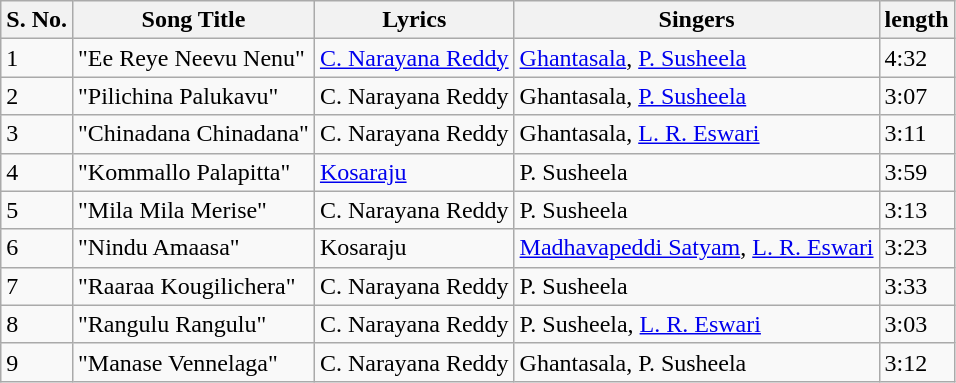<table class="wikitable">
<tr>
<th>S. No.</th>
<th>Song Title</th>
<th>Lyrics</th>
<th>Singers</th>
<th>length</th>
</tr>
<tr>
<td>1</td>
<td>"Ee Reye Neevu Nenu"</td>
<td><a href='#'>C. Narayana Reddy</a></td>
<td><a href='#'>Ghantasala</a>, <a href='#'>P. Susheela</a></td>
<td>4:32</td>
</tr>
<tr>
<td>2</td>
<td>"Pilichina Palukavu"</td>
<td>C. Narayana Reddy</td>
<td>Ghantasala, <a href='#'>P. Susheela</a></td>
<td>3:07</td>
</tr>
<tr>
<td>3</td>
<td>"Chinadana Chinadana"</td>
<td>C. Narayana Reddy</td>
<td>Ghantasala, <a href='#'>L. R. Eswari</a></td>
<td>3:11</td>
</tr>
<tr>
<td>4</td>
<td>"Kommallo Palapitta"</td>
<td><a href='#'>Kosaraju</a></td>
<td>P. Susheela</td>
<td>3:59</td>
</tr>
<tr>
<td>5</td>
<td>"Mila Mila Merise"</td>
<td>C. Narayana Reddy</td>
<td>P. Susheela</td>
<td>3:13</td>
</tr>
<tr>
<td>6</td>
<td>"Nindu Amaasa"</td>
<td>Kosaraju</td>
<td><a href='#'>Madhavapeddi Satyam</a>, <a href='#'>L. R. Eswari</a></td>
<td>3:23</td>
</tr>
<tr>
<td>7</td>
<td>"Raaraa Kougilichera"</td>
<td>C. Narayana Reddy</td>
<td>P. Susheela</td>
<td>3:33</td>
</tr>
<tr>
<td>8</td>
<td>"Rangulu Rangulu"</td>
<td>C. Narayana Reddy</td>
<td>P. Susheela, <a href='#'>L. R. Eswari</a></td>
<td>3:03</td>
</tr>
<tr>
<td>9</td>
<td>"Manase Vennelaga"</td>
<td>C. Narayana Reddy</td>
<td>Ghantasala, P. Susheela</td>
<td>3:12</td>
</tr>
</table>
